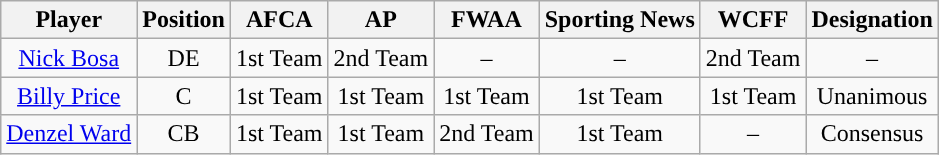<table class="wikitable sortable sortable" style="text-align: center">
<tr>
<th>Player</th>
<th>Position</th>
<th>AFCA</th>
<th>AP</th>
<th>FWAA</th>
<th>Sporting News</th>
<th>WCFF</th>
<th>Designation</th>
</tr>
<tr>
<td><a href='#'>Nick Bosa</a></td>
<td>DE</td>
<td>1st Team</td>
<td>2nd Team</td>
<td>–</td>
<td>–</td>
<td>2nd Team</td>
<td>–</td>
</tr>
<tr>
<td><a href='#'>Billy Price</a></td>
<td>C</td>
<td>1st Team</td>
<td>1st Team</td>
<td>1st Team</td>
<td>1st Team</td>
<td>1st Team</td>
<td>Unanimous</td>
</tr>
<tr>
<td><a href='#'>Denzel Ward</a></td>
<td>CB</td>
<td>1st Team</td>
<td>1st Team</td>
<td>2nd Team</td>
<td>1st Team</td>
<td>–</td>
<td>Consensus</td>
</tr>
</table>
